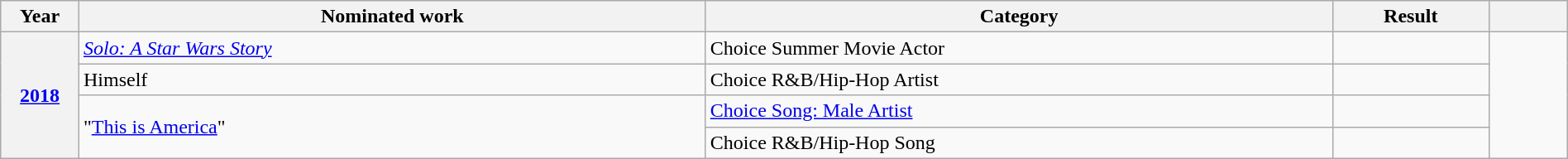<table class="wikitable plainrowheaders" style="width:100%;">
<tr>
<th scope="col" style="width:5%;">Year</th>
<th scope="col" style="width:40%;">Nominated work</th>
<th scope="col" style="width:40%;">Category</th>
<th scope="col" style="width:10%;">Result</th>
<th scope="col" style="width:5%;"></th>
</tr>
<tr>
<th scope="row" style="text-align:center;" rowspan="4"><a href='#'>2018</a></th>
<td><em><a href='#'>Solo: A Star Wars Story</a></em></td>
<td>Choice Summer Movie Actor</td>
<td></td>
<td style="text-align:center;" rowspan="4"></td>
</tr>
<tr>
<td>Himself</td>
<td>Choice R&B/Hip-Hop Artist</td>
<td></td>
</tr>
<tr>
<td rowspan="2">"<a href='#'>This is America</a>"</td>
<td><a href='#'>Choice Song: Male Artist</a></td>
<td></td>
</tr>
<tr>
<td>Choice R&B/Hip-Hop Song</td>
<td></td>
</tr>
</table>
